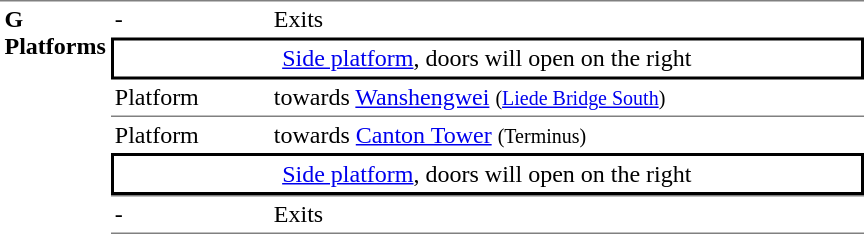<table table border=0 cellspacing=0 cellpadding=3>
<tr>
<td rowspan="6" style="border-top:solid 1px gray;" width="50" valign="top"><strong>G<br>Platforms</strong></td>
<td style="border-top:solid 1px gray;" width=100 valign=top>-</td>
<td style="border-top:solid 1px gray;" width=390 valign=top>Exits</td>
</tr>
<tr>
<td style="border-right:solid 2px black;border-left:solid 2px black;border-bottom:solid 2px black;border-top:solid 2px black;text-align:center;" colspan=2><a href='#'>Side platform</a>, doors will open on the right</td>
</tr>
<tr>
<td style="border-bottom:solid 1px gray;" width=100>Platform </td>
<td style="border-bottom:solid 1px gray;" width=390>  towards <a href='#'>Wanshengwei</a> <small>(<a href='#'>Liede Bridge South</a>)</small></td>
</tr>
<tr>
<td>Platform </td>
<td> towards <a href='#'>Canton Tower</a> <small>(Terminus)</small></td>
</tr>
<tr>
<td style="border-top:solid 2px black;border-right:solid 2px black;border-left:solid 2px black;border-bottom:solid 1px gray;border-bottom:solid 2px black;text-align:center;" colspan=2><a href='#'>Side platform</a>, doors will open on the right</td>
</tr>
<tr>
<td style="border-bottom:solid 1px gray; border-top:solid 1px gray;" valign=top width=100>-</td>
<td style="border-bottom:solid 1px gray; border-top:solid 1px gray;" valign=top width=390>Exits</td>
</tr>
</table>
